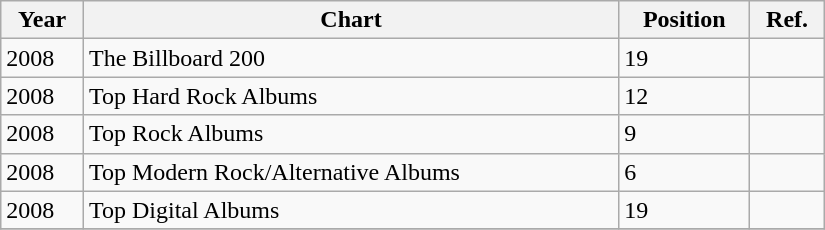<table class="wikitable" width="550">
<tr>
<th align="left" valign="top">Year</th>
<th align="left" valign="top">Chart</th>
<th align="left" valign="top">Position</th>
<th align="left" valign="top">Ref.</th>
</tr>
<tr>
<td align="left" valign="top">2008</td>
<td align="left" valign="top">The Billboard 200</td>
<td align="left" valign="top">19</td>
<td align="left" valign="top"></td>
</tr>
<tr>
<td align="left" valign="top">2008</td>
<td align="left" valign="top">Top Hard Rock Albums</td>
<td align="left" valign="top">12</td>
<td align="left" valign="top"></td>
</tr>
<tr>
<td align="left" valign="top">2008</td>
<td align="left" valign="top">Top Rock Albums</td>
<td align="left" valign="top">9</td>
<td align="left" valign="top"></td>
</tr>
<tr>
<td align="left" valign="top">2008</td>
<td align="left" valign="top">Top Modern Rock/Alternative Albums</td>
<td align="left" valign="top">6</td>
<td align="left" valign="top"></td>
</tr>
<tr>
<td align="left" valign="top">2008</td>
<td align="left" valign="top">Top Digital Albums</td>
<td align="left" valign="top">19</td>
<td align="left" valign="top"></td>
</tr>
<tr>
</tr>
</table>
